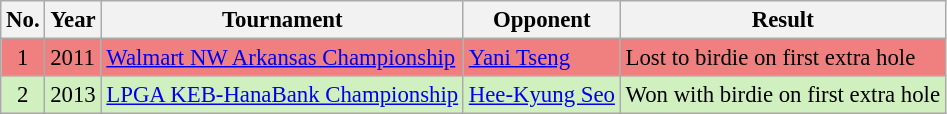<table class="wikitable" style="font-size:95%;">
<tr>
<th>No.</th>
<th>Year</th>
<th>Tournament</th>
<th>Opponent</th>
<th>Result</th>
</tr>
<tr style="background:#F08080;">
<td align=center>1</td>
<td>2011</td>
<td><a href='#'>Walmart NW Arkansas Championship</a></td>
<td> <a href='#'>Yani Tseng</a></td>
<td>Lost to birdie on first extra hole</td>
</tr>
<tr style="background:#D0F0C0;">
<td align=center>2</td>
<td>2013</td>
<td><a href='#'>LPGA KEB-HanaBank Championship</a></td>
<td> <a href='#'>Hee-Kyung Seo</a></td>
<td>Won with birdie on first extra hole</td>
</tr>
</table>
